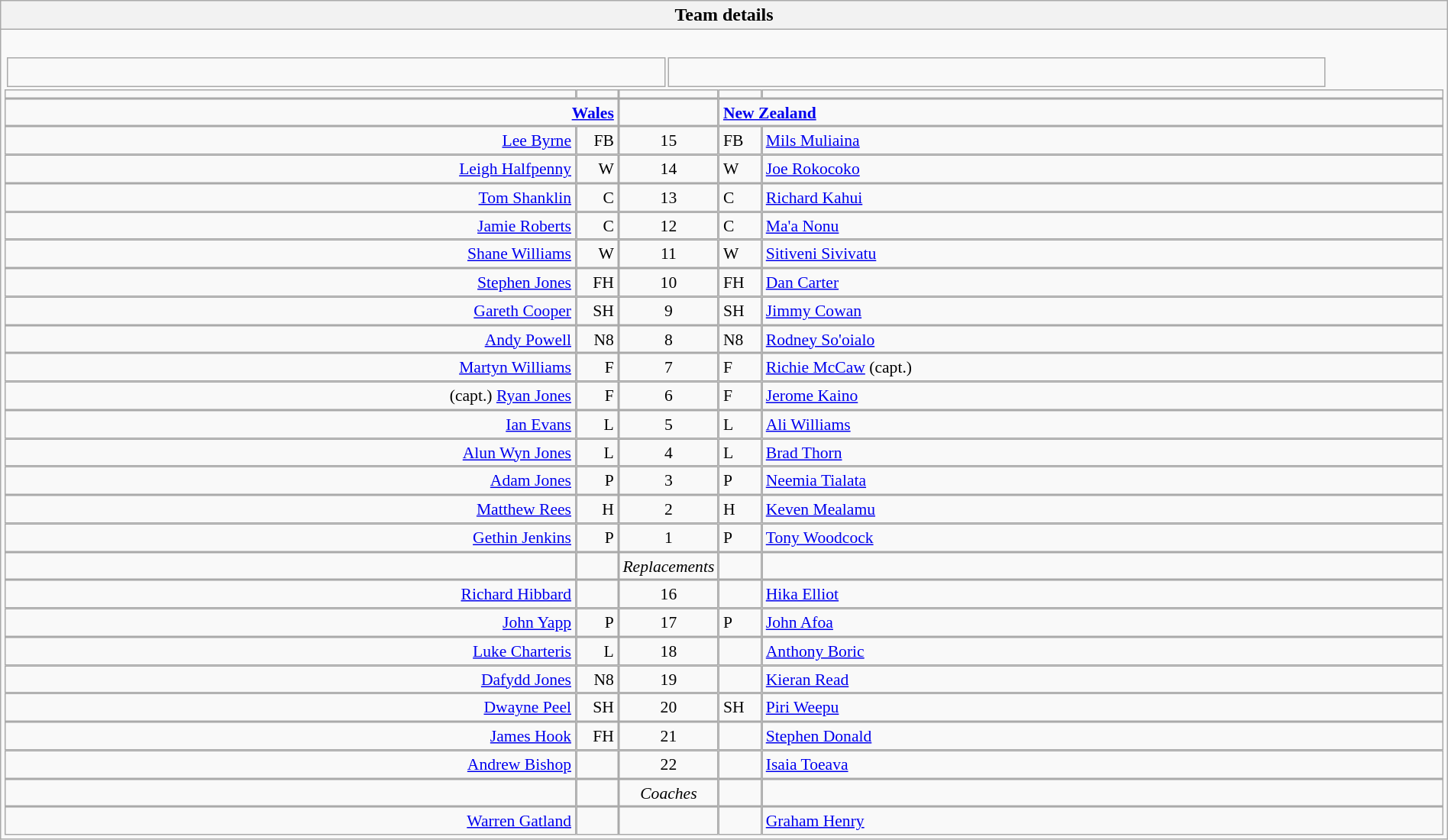<table style="width:100%" class="wikitable collapsible collapsed">
<tr>
<th>Team details</th>
</tr>
<tr>
<td><br><table width=92% |>
<tr>
<td></td>
<td><br></td>
</tr>
</table>
<table width="100%" style="font-size: 90%; " cellspacing="0" cellpadding="0" align=center>
<tr>
<td width=41%; text-align=right></td>
<td width=3%; text-align:right></td>
<td width=4%; text-align:center></td>
<td width=3%; text-align:left></td>
<td width=49%; text-align:left></td>
</tr>
<tr>
<td colspan=2; align=right><strong><a href='#'>Wales</a></strong></td>
<td></td>
<td colspan=2;><strong><a href='#'>New Zealand</a></strong></td>
</tr>
<tr>
<td align=right><a href='#'>Lee Byrne</a></td>
<td align=right>FB</td>
<td align=center>15</td>
<td>FB</td>
<td><a href='#'>Mils Muliaina</a></td>
</tr>
<tr>
<td align=right><a href='#'>Leigh Halfpenny</a></td>
<td align=right>W</td>
<td align=center>14</td>
<td>W</td>
<td><a href='#'>Joe Rokocoko</a></td>
</tr>
<tr>
<td align=right><a href='#'>Tom Shanklin</a></td>
<td align=right>C</td>
<td align=center>13</td>
<td>C</td>
<td><a href='#'>Richard Kahui</a></td>
</tr>
<tr>
<td align=right><a href='#'>Jamie Roberts</a></td>
<td align=right>C</td>
<td align=center>12</td>
<td>C</td>
<td><a href='#'>Ma'a Nonu</a></td>
</tr>
<tr>
<td align=right><a href='#'>Shane Williams</a></td>
<td align=right>W</td>
<td align=center>11</td>
<td>W</td>
<td><a href='#'>Sitiveni Sivivatu</a></td>
</tr>
<tr>
<td align=right> <a href='#'>Stephen Jones</a></td>
<td align=right>FH</td>
<td align=center>10</td>
<td>FH</td>
<td><a href='#'>Dan Carter</a></td>
</tr>
<tr>
<td align=right> <a href='#'>Gareth Cooper</a></td>
<td align=right>SH</td>
<td align=center>9</td>
<td>SH</td>
<td><a href='#'>Jimmy Cowan</a> </td>
</tr>
<tr>
<td align=right><a href='#'>Andy Powell</a></td>
<td align=right>N8</td>
<td align=center>8</td>
<td>N8</td>
<td><a href='#'>Rodney So'oialo</a></td>
</tr>
<tr>
<td align=right> <a href='#'>Martyn Williams</a></td>
<td align=right>F</td>
<td align=center>7</td>
<td>F</td>
<td><a href='#'>Richie McCaw</a> (capt.)</td>
</tr>
<tr>
<td align=right>(capt.) <a href='#'>Ryan Jones</a></td>
<td align=right>F</td>
<td align=center>6</td>
<td>F</td>
<td><a href='#'>Jerome Kaino</a></td>
</tr>
<tr>
<td align=right> <a href='#'>Ian Evans</a></td>
<td align=right>L</td>
<td align=center>5</td>
<td>L</td>
<td><a href='#'>Ali Williams</a></td>
</tr>
<tr>
<td align=right><a href='#'>Alun Wyn Jones</a></td>
<td align=right>L</td>
<td align=center>4</td>
<td>L</td>
<td><a href='#'>Brad Thorn</a></td>
</tr>
<tr>
<td align=right><a href='#'>Adam Jones</a></td>
<td align=right>P</td>
<td align=center>3</td>
<td>P</td>
<td><a href='#'>Neemia Tialata</a> </td>
</tr>
<tr>
<td align=right><a href='#'>Matthew Rees</a></td>
<td align=right>H</td>
<td align=center>2</td>
<td>H</td>
<td><a href='#'>Keven Mealamu</a></td>
</tr>
<tr>
<td align=right> <a href='#'>Gethin Jenkins</a></td>
<td align=right>P</td>
<td align=center>1</td>
<td>P</td>
<td><a href='#'>Tony Woodcock</a></td>
</tr>
<tr>
<td></td>
<td></td>
<td align=center><em>Replacements</em></td>
<td></td>
<td></td>
</tr>
<tr>
<td align=right><a href='#'>Richard Hibbard</a></td>
<td align=right></td>
<td align=center>16</td>
<td></td>
<td><a href='#'>Hika Elliot</a></td>
</tr>
<tr>
<td align=right> <a href='#'>John Yapp</a></td>
<td align=right>P</td>
<td align=center>17</td>
<td>P</td>
<td><a href='#'>John Afoa</a> </td>
</tr>
<tr>
<td align=right> <a href='#'>Luke Charteris</a></td>
<td align=right>L</td>
<td align=center>18</td>
<td></td>
<td><a href='#'>Anthony Boric</a></td>
</tr>
<tr>
<td align=right> <a href='#'>Dafydd Jones</a></td>
<td align=right>N8</td>
<td align=center>19</td>
<td></td>
<td><a href='#'>Kieran Read</a></td>
</tr>
<tr>
<td align=right> <a href='#'>Dwayne Peel</a></td>
<td align=right>SH</td>
<td align=center>20</td>
<td>SH</td>
<td><a href='#'>Piri Weepu</a> </td>
</tr>
<tr>
<td align=right> <a href='#'>James Hook</a></td>
<td align=right>FH</td>
<td align=center>21</td>
<td></td>
<td><a href='#'>Stephen Donald</a></td>
</tr>
<tr>
<td align=right><a href='#'>Andrew Bishop</a></td>
<td align=right></td>
<td align=center>22</td>
<td></td>
<td><a href='#'>Isaia Toeava</a></td>
</tr>
<tr>
<td></td>
<td></td>
<td align=center><em>Coaches</em></td>
<td></td>
<td></td>
</tr>
<tr>
<td align=right> <a href='#'>Warren Gatland</a></td>
<td></td>
<td></td>
<td></td>
<td><a href='#'>Graham Henry</a> </td>
</tr>
</table>
</td>
</tr>
</table>
